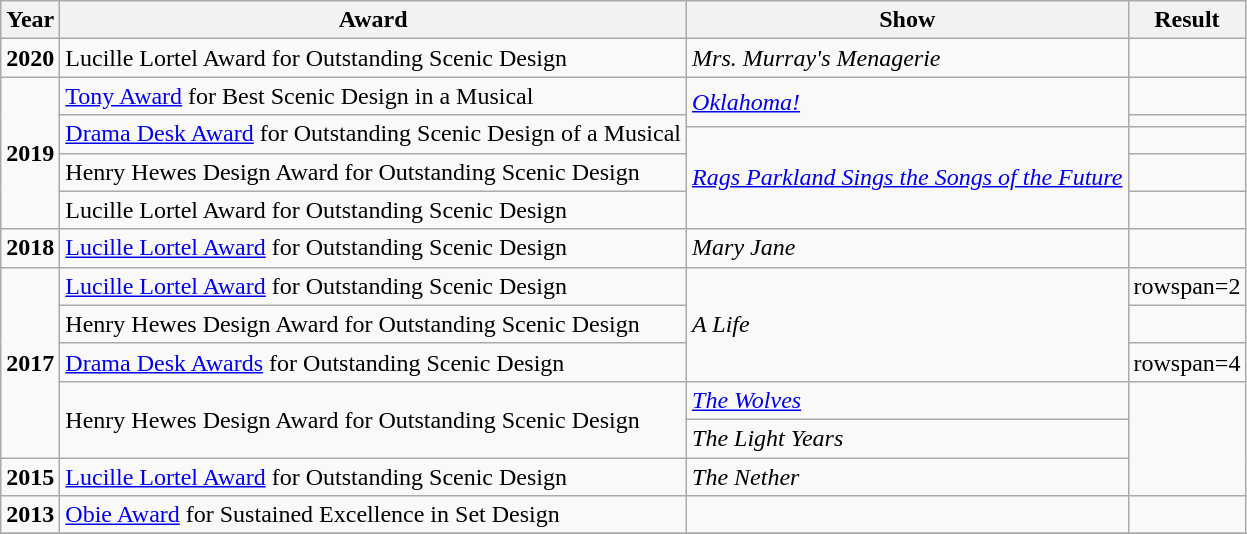<table class="wikitable">
<tr>
<th>Year</th>
<th>Award</th>
<th>Show</th>
<th>Result</th>
</tr>
<tr>
<td><strong>2020</strong></td>
<td>Lucille Lortel Award for Outstanding Scenic Design</td>
<td><em>Mrs. Murray's Menagerie</em></td>
<td></td>
</tr>
<tr>
<td rowspan=5><strong>2019</strong></td>
<td><a href='#'>Tony Award</a> for Best Scenic Design in a Musical</td>
<td rowspan=2><em><a href='#'>Oklahoma!</a></em></td>
<td></td>
</tr>
<tr>
<td rowspan=2><a href='#'>Drama Desk Award</a> for Outstanding Scenic Design of a Musical</td>
<td></td>
</tr>
<tr>
<td rowspan=3><em><a href='#'>Rags Parkland Sings the Songs of the Future</a></em></td>
<td></td>
</tr>
<tr>
<td>Henry Hewes Design Award for Outstanding Scenic Design</td>
<td></td>
</tr>
<tr>
<td>Lucille Lortel Award for Outstanding Scenic Design</td>
<td></td>
</tr>
<tr>
<td><strong>2018</strong></td>
<td><a href='#'>Lucille Lortel Award</a> for Outstanding Scenic Design</td>
<td><em>Mary Jane</em></td>
<td></td>
</tr>
<tr>
<td rowspan=5><strong>2017</strong></td>
<td><a href='#'>Lucille Lortel Award</a> for Outstanding Scenic Design</td>
<td rowspan=3><em>A Life</em></td>
<td>rowspan=2 </td>
</tr>
<tr>
<td>Henry Hewes Design Award for Outstanding Scenic Design</td>
</tr>
<tr>
<td><a href='#'>Drama Desk Awards</a> for Outstanding Scenic Design</td>
<td>rowspan=4 </td>
</tr>
<tr>
<td rowspan=2>Henry Hewes Design Award for Outstanding Scenic Design</td>
<td><em><a href='#'>The Wolves</a></em></td>
</tr>
<tr>
<td><em>The Light Years</em></td>
</tr>
<tr>
<td><strong>2015</strong></td>
<td><a href='#'>Lucille Lortel Award</a> for Outstanding Scenic Design</td>
<td><em>The Nether</em></td>
</tr>
<tr>
<td><strong>2013</strong></td>
<td><a href='#'>Obie Award</a> for Sustained Excellence in Set Design</td>
<td></td>
<td></td>
</tr>
<tr>
</tr>
</table>
